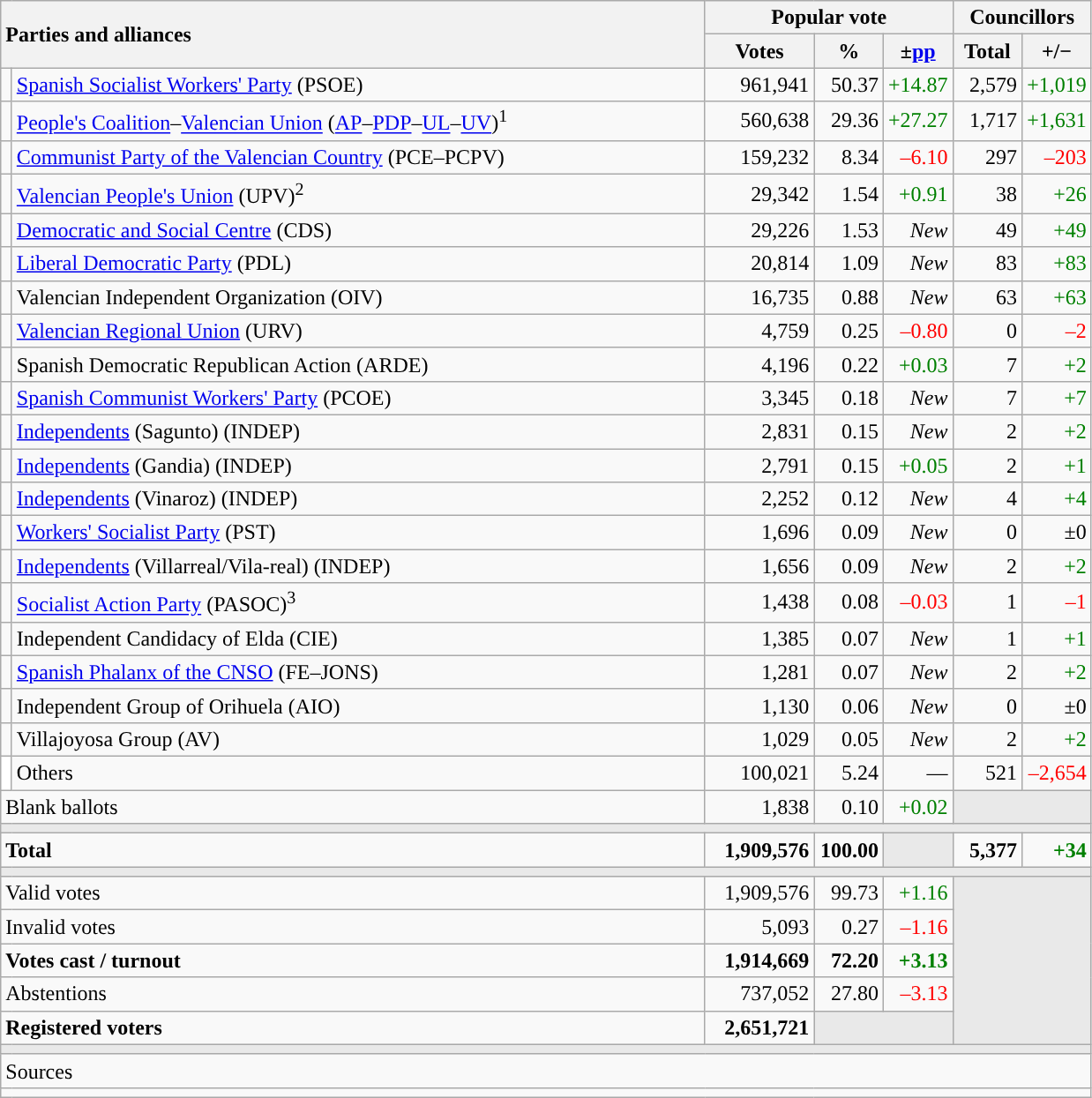<table class="wikitable" style="text-align:right;">
<tr>
<th style="text-align:left;" rowspan="2" colspan="2" width="525">Parties and alliances</th>
<th colspan="3">Popular vote</th>
<th colspan="2">Councillors</th>
</tr>
<tr>
<th width="75">Votes</th>
<th width="45">%</th>
<th width="45">±<a href='#'>pp</a></th>
<th width="45">Total</th>
<th width="45">+/−</th>
</tr>
<tr>
<td width="1" style="color:inherit;background:"></td>
<td align="left"><a href='#'>Spanish Socialist Workers' Party</a> (PSOE)</td>
<td>961,941</td>
<td>50.37</td>
<td style="color:green;">+14.87</td>
<td>2,579</td>
<td style="color:green;">+1,019</td>
</tr>
<tr>
<td style="color:inherit;background:"></td>
<td align="left"><a href='#'>People's Coalition</a>–<a href='#'>Valencian Union</a> (<a href='#'>AP</a>–<a href='#'>PDP</a>–<a href='#'>UL</a>–<a href='#'>UV</a>)<sup>1</sup></td>
<td>560,638</td>
<td>29.36</td>
<td style="color:green;">+27.27</td>
<td>1,717</td>
<td style="color:green;">+1,631</td>
</tr>
<tr>
<td style="color:inherit;background:"></td>
<td align="left"><a href='#'>Communist Party of the Valencian Country</a> (PCE–PCPV)</td>
<td>159,232</td>
<td>8.34</td>
<td style="color:red;">–6.10</td>
<td>297</td>
<td style="color:red;">–203</td>
</tr>
<tr>
<td style="color:inherit;background:"></td>
<td align="left"><a href='#'>Valencian People's Union</a> (UPV)<sup>2</sup></td>
<td>29,342</td>
<td>1.54</td>
<td style="color:green;">+0.91</td>
<td>38</td>
<td style="color:green;">+26</td>
</tr>
<tr>
<td style="color:inherit;background:"></td>
<td align="left"><a href='#'>Democratic and Social Centre</a> (CDS)</td>
<td>29,226</td>
<td>1.53</td>
<td><em>New</em></td>
<td>49</td>
<td style="color:green;">+49</td>
</tr>
<tr>
<td style="color:inherit;background:"></td>
<td align="left"><a href='#'>Liberal Democratic Party</a> (PDL)</td>
<td>20,814</td>
<td>1.09</td>
<td><em>New</em></td>
<td>83</td>
<td style="color:green;">+83</td>
</tr>
<tr>
<td style="color:inherit;background:"></td>
<td align="left">Valencian Independent Organization (OIV)</td>
<td>16,735</td>
<td>0.88</td>
<td><em>New</em></td>
<td>63</td>
<td style="color:green;">+63</td>
</tr>
<tr>
<td style="color:inherit;background:"></td>
<td align="left"><a href='#'>Valencian Regional Union</a> (URV)</td>
<td>4,759</td>
<td>0.25</td>
<td style="color:red;">–0.80</td>
<td>0</td>
<td style="color:red;">–2</td>
</tr>
<tr>
<td style="color:inherit;background:"></td>
<td align="left">Spanish Democratic Republican Action (ARDE)</td>
<td>4,196</td>
<td>0.22</td>
<td style="color:green;">+0.03</td>
<td>7</td>
<td style="color:green;">+2</td>
</tr>
<tr>
<td style="color:inherit;background:"></td>
<td align="left"><a href='#'>Spanish Communist Workers' Party</a> (PCOE)</td>
<td>3,345</td>
<td>0.18</td>
<td><em>New</em></td>
<td>7</td>
<td style="color:green;">+7</td>
</tr>
<tr>
<td style="color:inherit;background:"></td>
<td align="left"><a href='#'>Independents</a> (Sagunto) (INDEP)</td>
<td>2,831</td>
<td>0.15</td>
<td><em>New</em></td>
<td>2</td>
<td style="color:green;">+2</td>
</tr>
<tr>
<td style="color:inherit;background:"></td>
<td align="left"><a href='#'>Independents</a> (Gandia) (INDEP)</td>
<td>2,791</td>
<td>0.15</td>
<td style="color:green;">+0.05</td>
<td>2</td>
<td style="color:green;">+1</td>
</tr>
<tr>
<td style="color:inherit;background:"></td>
<td align="left"><a href='#'>Independents</a> (Vinaroz) (INDEP)</td>
<td>2,252</td>
<td>0.12</td>
<td><em>New</em></td>
<td>4</td>
<td style="color:green;">+4</td>
</tr>
<tr>
<td style="color:inherit;background:"></td>
<td align="left"><a href='#'>Workers' Socialist Party</a> (PST)</td>
<td>1,696</td>
<td>0.09</td>
<td><em>New</em></td>
<td>0</td>
<td>±0</td>
</tr>
<tr>
<td style="color:inherit;background:"></td>
<td align="left"><a href='#'>Independents</a> (Villarreal/Vila-real) (INDEP)</td>
<td>1,656</td>
<td>0.09</td>
<td><em>New</em></td>
<td>2</td>
<td style="color:green;">+2</td>
</tr>
<tr>
<td style="color:inherit;background:"></td>
<td align="left"><a href='#'>Socialist Action Party</a> (PASOC)<sup>3</sup></td>
<td>1,438</td>
<td>0.08</td>
<td style="color:red;">–0.03</td>
<td>1</td>
<td style="color:red;">–1</td>
</tr>
<tr>
<td style="color:inherit;background:"></td>
<td align="left">Independent Candidacy of Elda (CIE)</td>
<td>1,385</td>
<td>0.07</td>
<td><em>New</em></td>
<td>1</td>
<td style="color:green;">+1</td>
</tr>
<tr>
<td style="color:inherit;background:"></td>
<td align="left"><a href='#'>Spanish Phalanx of the CNSO</a> (FE–JONS)</td>
<td>1,281</td>
<td>0.07</td>
<td><em>New</em></td>
<td>2</td>
<td style="color:green;">+2</td>
</tr>
<tr>
<td style="color:inherit;background:"></td>
<td align="left">Independent Group of Orihuela (AIO)</td>
<td>1,130</td>
<td>0.06</td>
<td><em>New</em></td>
<td>0</td>
<td>±0</td>
</tr>
<tr>
<td style="color:inherit;background:"></td>
<td align="left">Villajoyosa Group (AV)</td>
<td>1,029</td>
<td>0.05</td>
<td><em>New</em></td>
<td>2</td>
<td style="color:green;">+2</td>
</tr>
<tr>
<td bgcolor="white"></td>
<td align="left">Others</td>
<td>100,021</td>
<td>5.24</td>
<td>—</td>
<td>521</td>
<td style="color:red;">–2,654</td>
</tr>
<tr>
<td align="left" colspan="2">Blank ballots</td>
<td>1,838</td>
<td>0.10</td>
<td style="color:green;">+0.02</td>
<td bgcolor="#E9E9E9" colspan="2"></td>
</tr>
<tr>
<td colspan="7" bgcolor="#E9E9E9"></td>
</tr>
<tr style="font-weight:bold;">
<td align="left" colspan="2">Total</td>
<td>1,909,576</td>
<td>100.00</td>
<td bgcolor="#E9E9E9"></td>
<td>5,377</td>
<td style="color:green;">+34</td>
</tr>
<tr>
<td colspan="7" bgcolor="#E9E9E9"></td>
</tr>
<tr>
<td align="left" colspan="2">Valid votes</td>
<td>1,909,576</td>
<td>99.73</td>
<td style="color:green;">+1.16</td>
<td bgcolor="#E9E9E9" colspan="2" rowspan="5"></td>
</tr>
<tr>
<td align="left" colspan="2">Invalid votes</td>
<td>5,093</td>
<td>0.27</td>
<td style="color:red;">–1.16</td>
</tr>
<tr style="font-weight:bold;">
<td align="left" colspan="2">Votes cast / turnout</td>
<td>1,914,669</td>
<td>72.20</td>
<td style="color:green;">+3.13</td>
</tr>
<tr>
<td align="left" colspan="2">Abstentions</td>
<td>737,052</td>
<td>27.80</td>
<td style="color:red;">–3.13</td>
</tr>
<tr style="font-weight:bold;">
<td align="left" colspan="2">Registered voters</td>
<td>2,651,721</td>
<td bgcolor="#E9E9E9" colspan="2"></td>
</tr>
<tr>
<td colspan="7" bgcolor="#E9E9E9"></td>
</tr>
<tr>
<td align="left" colspan="7">Sources</td>
</tr>
<tr>
<td colspan="7" style="text-align:left; max-width:790px;"></td>
</tr>
</table>
